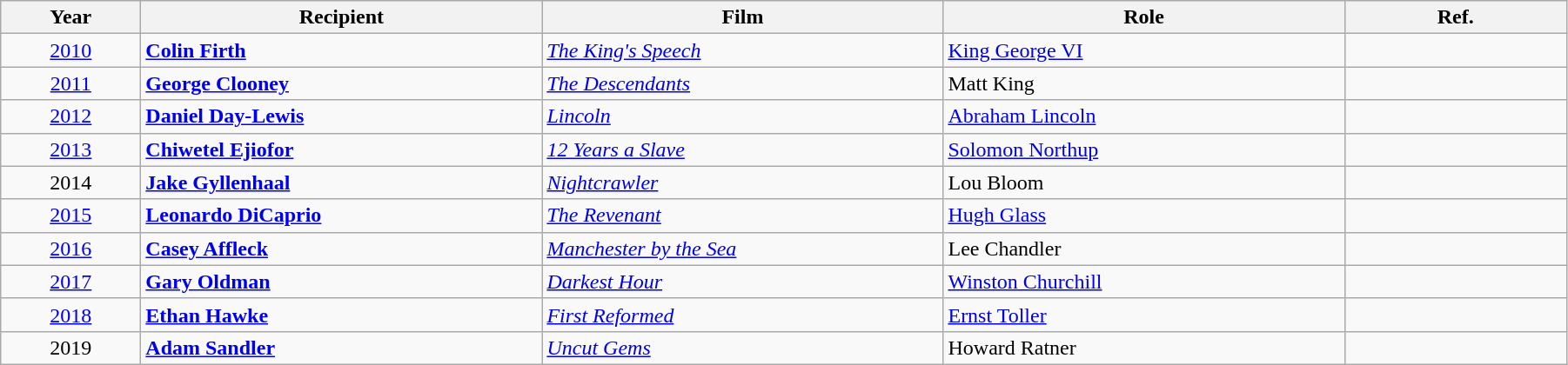<table class="wikitable" width="95%" cellpadding="5">
<tr>
<th width="100"><strong>Year</strong></th>
<th width="300"><strong>Recipient</strong></th>
<th width="300"><strong>Film</strong></th>
<th width="300"><strong>Role</strong></th>
<th>Ref.</th>
</tr>
<tr>
<td style="text-align:center;"><a href='#'>2010</a></td>
<td><strong><a href='#'>Colin Firth</a></strong></td>
<td><em><a href='#'>The King's Speech</a></em></td>
<td><a href='#'>King George VI</a></td>
<td></td>
</tr>
<tr>
<td style="text-align:center;"><a href='#'>2011</a></td>
<td><strong><a href='#'>George Clooney</a></strong></td>
<td><em><a href='#'>The Descendants</a></em></td>
<td>Matt King</td>
<td></td>
</tr>
<tr>
<td style="text-align:center;"><a href='#'>2012</a></td>
<td><strong><a href='#'>Daniel Day-Lewis</a></strong></td>
<td><em><a href='#'>Lincoln</a></em></td>
<td><a href='#'>Abraham Lincoln</a></td>
<td></td>
</tr>
<tr>
<td style="text-align:center;"><a href='#'>2013</a></td>
<td><strong><a href='#'>Chiwetel Ejiofor</a></strong></td>
<td><em><a href='#'>12 Years a Slave</a></em></td>
<td><a href='#'>Solomon Northup</a></td>
<td></td>
</tr>
<tr>
<td style="text-align:center;">2014</td>
<td><strong><a href='#'>Jake Gyllenhaal</a></strong></td>
<td><em><a href='#'>Nightcrawler</a></em></td>
<td>Lou Bloom</td>
<td></td>
</tr>
<tr>
<td style="text-align:center;"><a href='#'>2015</a></td>
<td><strong><a href='#'>Leonardo DiCaprio</a></strong></td>
<td><em><a href='#'>The Revenant</a></em></td>
<td><a href='#'>Hugh Glass</a></td>
<td></td>
</tr>
<tr>
<td style="text-align:center;"><a href='#'>2016</a></td>
<td><strong><a href='#'>Casey Affleck</a></strong></td>
<td><em><a href='#'>Manchester by the Sea</a></em></td>
<td>Lee Chandler</td>
<td></td>
</tr>
<tr>
<td style="text-align:center;"><a href='#'>2017</a></td>
<td><strong><a href='#'>Gary Oldman</a></strong></td>
<td><em><a href='#'>Darkest Hour</a></em></td>
<td><a href='#'>Winston Churchill</a></td>
<td></td>
</tr>
<tr>
<td style="text-align:center;"><a href='#'>2018</a></td>
<td><strong><a href='#'>Ethan Hawke</a></strong></td>
<td><em><a href='#'>First Reformed</a></em></td>
<td><a href='#'>Ernst Toller</a></td>
<td></td>
</tr>
<tr>
<td style="text-align:center;">2019</td>
<td><strong><a href='#'>Adam Sandler</a></strong></td>
<td><em><a href='#'>Uncut Gems</a></em></td>
<td>Howard Ratner</td>
<td></td>
</tr>
</table>
